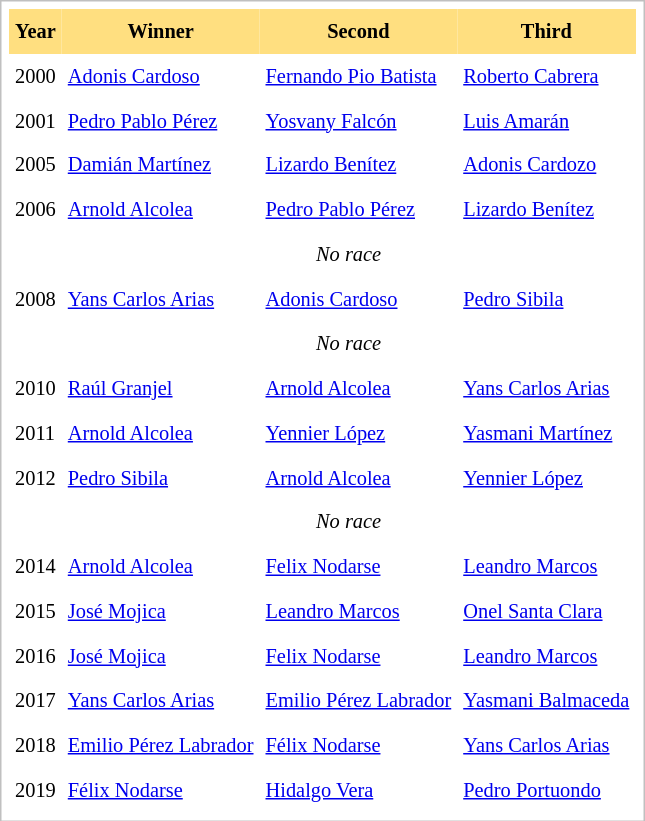<table cellpadding="4" cellspacing="0"  style="border: 1px solid silver; color: black; margin: 0 0 0.5em 0; background-color: white; padding: 5px; text-align: left; font-size:85%; vertical-align: top; line-height:1.6em;">
<tr>
<th scope=col; align="center" bgcolor="FFDF80">Year</th>
<th scope=col; align="center" bgcolor="FFDF80">Winner</th>
<th scope=col; align="center" bgcolor="FFDF80">Second</th>
<th scope=col; align="center" bgcolor="FFDF80">Third</th>
</tr>
<tr>
</tr>
<tr>
<td>2000</td>
<td><a href='#'>Adonis Cardoso</a></td>
<td><a href='#'>Fernando Pio Batista</a></td>
<td><a href='#'>Roberto Cabrera</a></td>
</tr>
<tr>
<td>2001</td>
<td><a href='#'>Pedro Pablo Pérez</a></td>
<td><a href='#'>Yosvany Falcón</a></td>
<td><a href='#'>Luis Amarán</a></td>
</tr>
<tr>
<td>2005</td>
<td><a href='#'>Damián Martínez</a></td>
<td><a href='#'>Lizardo Benítez</a></td>
<td><a href='#'>Adonis Cardozo</a></td>
</tr>
<tr>
<td>2006</td>
<td><a href='#'>Arnold Alcolea</a></td>
<td><a href='#'>Pedro Pablo Pérez</a></td>
<td><a href='#'>Lizardo Benítez</a></td>
</tr>
<tr>
<td></td>
<td colspan=3; align=center><em>No race</em></td>
</tr>
<tr>
<td>2008</td>
<td><a href='#'>Yans Carlos Arias</a></td>
<td><a href='#'>Adonis Cardoso</a></td>
<td><a href='#'>Pedro Sibila</a></td>
</tr>
<tr>
<td></td>
<td colspan=3; align=center><em>No race</em></td>
</tr>
<tr>
<td>2010</td>
<td><a href='#'>Raúl Granjel</a></td>
<td><a href='#'>Arnold Alcolea</a></td>
<td><a href='#'>Yans Carlos Arias</a></td>
</tr>
<tr>
<td>2011</td>
<td><a href='#'>Arnold Alcolea</a></td>
<td><a href='#'>Yennier López</a></td>
<td><a href='#'>Yasmani Martínez</a></td>
</tr>
<tr>
<td>2012</td>
<td><a href='#'>Pedro Sibila</a></td>
<td><a href='#'>Arnold Alcolea</a></td>
<td><a href='#'>Yennier López</a></td>
</tr>
<tr>
<td></td>
<td colspan=3; align=center><em>No race</em></td>
</tr>
<tr>
<td>2014</td>
<td><a href='#'>Arnold Alcolea</a></td>
<td><a href='#'>Felix Nodarse</a></td>
<td><a href='#'>Leandro Marcos</a></td>
</tr>
<tr>
<td>2015</td>
<td><a href='#'>José Mojica</a></td>
<td><a href='#'>Leandro Marcos</a></td>
<td><a href='#'>Onel Santa Clara</a></td>
</tr>
<tr>
<td>2016</td>
<td><a href='#'>José Mojica</a></td>
<td><a href='#'>Felix Nodarse</a></td>
<td><a href='#'>Leandro Marcos</a></td>
</tr>
<tr>
<td>2017</td>
<td><a href='#'>Yans Carlos Arias</a></td>
<td><a href='#'>Emilio Pérez Labrador</a></td>
<td><a href='#'>Yasmani Balmaceda</a></td>
</tr>
<tr>
<td>2018</td>
<td><a href='#'>Emilio Pérez Labrador</a></td>
<td><a href='#'>Félix Nodarse</a></td>
<td><a href='#'>Yans Carlos Arias</a></td>
</tr>
<tr>
<td>2019</td>
<td><a href='#'>Félix Nodarse</a></td>
<td><a href='#'>Hidalgo Vera</a></td>
<td><a href='#'>Pedro Portuondo</a></td>
</tr>
</table>
